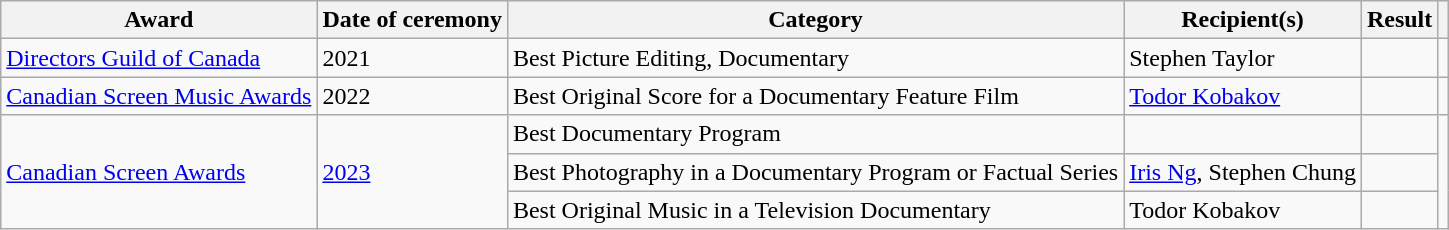<table class="wikitable plainrowheaders sortable">
<tr>
<th scope="col">Award</th>
<th scope="col">Date of ceremony</th>
<th scope="col">Category</th>
<th scope="col">Recipient(s)</th>
<th scope="col">Result</th>
<th scope="col" class="unsortable"></th>
</tr>
<tr>
<td><a href='#'>Directors Guild of Canada</a></td>
<td>2021</td>
<td>Best Picture Editing, Documentary</td>
<td>Stephen Taylor</td>
<td></td>
<td></td>
</tr>
<tr>
<td><a href='#'>Canadian Screen Music Awards</a></td>
<td>2022</td>
<td>Best Original Score for a Documentary Feature Film</td>
<td><a href='#'>Todor Kobakov</a></td>
<td></td>
<td></td>
</tr>
<tr>
<td rowspan=3><a href='#'>Canadian Screen Awards</a></td>
<td rowspan=3><a href='#'>2023</a></td>
<td>Best Documentary Program</td>
<td></td>
<td></td>
<td rowspan=3></td>
</tr>
<tr>
<td>Best Photography in a Documentary Program or Factual Series</td>
<td><a href='#'>Iris Ng</a>, Stephen Chung</td>
<td></td>
</tr>
<tr>
<td>Best Original Music in a Television Documentary</td>
<td>Todor Kobakov</td>
<td></td>
</tr>
</table>
